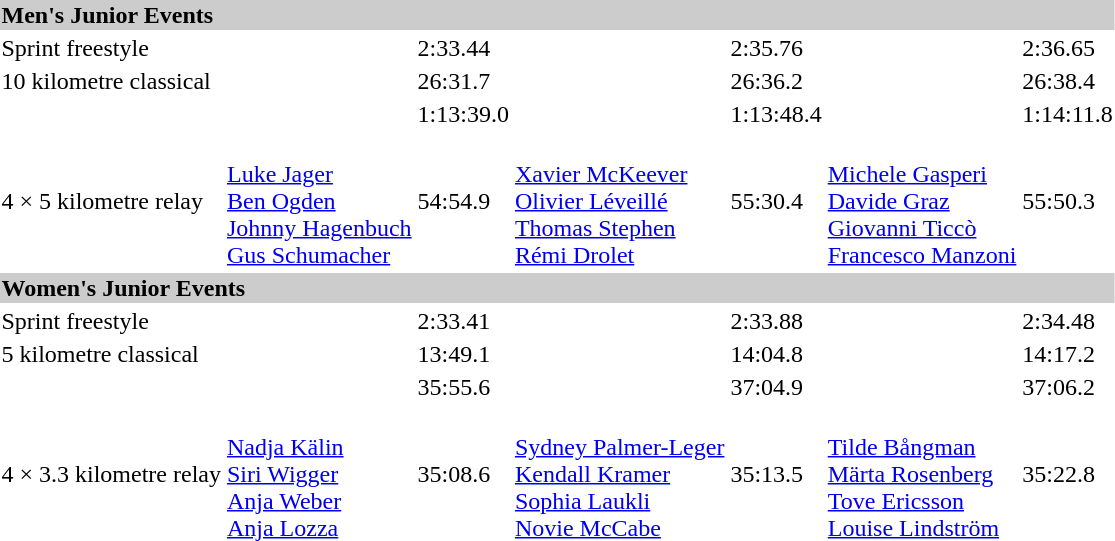<table>
<tr style="background:#ccc;">
<td colspan=7><strong>Men's Junior Events</strong></td>
</tr>
<tr>
<td>Sprint freestyle</td>
<td></td>
<td>2:33.44</td>
<td></td>
<td>2:35.76</td>
<td></td>
<td>2:36.65</td>
</tr>
<tr>
<td>10 kilometre classical</td>
<td></td>
<td>26:31.7</td>
<td></td>
<td>26:36.2</td>
<td></td>
<td>26:38.4</td>
</tr>
<tr>
<td></td>
<td></td>
<td>1:13:39.0</td>
<td></td>
<td>1:13:48.4</td>
<td></td>
<td>1:14:11.8</td>
</tr>
<tr>
<td>4 × 5 kilometre relay</td>
<td><br><a href='#'>Luke Jager</a><br><a href='#'>Ben Ogden</a><br><a href='#'>Johnny Hagenbuch</a><br><a href='#'>Gus Schumacher</a></td>
<td>54:54.9</td>
<td><br><a href='#'>Xavier McKeever</a><br><a href='#'>Olivier Léveillé</a><br><a href='#'>Thomas Stephen</a><br><a href='#'>Rémi Drolet</a></td>
<td>55:30.4</td>
<td><br><a href='#'>Michele Gasperi</a><br><a href='#'>Davide Graz</a><br><a href='#'>Giovanni Ticcò</a><br><a href='#'>Francesco Manzoni</a></td>
<td>55:50.3</td>
</tr>
<tr style="background:#ccc;">
<td colspan=7><strong>Women's Junior Events</strong></td>
</tr>
<tr>
<td>Sprint freestyle</td>
<td></td>
<td>2:33.41</td>
<td></td>
<td>2:33.88</td>
<td></td>
<td>2:34.48</td>
</tr>
<tr>
<td>5 kilometre classical</td>
<td></td>
<td>13:49.1</td>
<td></td>
<td>14:04.8</td>
<td></td>
<td>14:17.2</td>
</tr>
<tr>
<td></td>
<td></td>
<td>35:55.6</td>
<td></td>
<td>37:04.9</td>
<td></td>
<td>37:06.2</td>
</tr>
<tr>
<td>4 × 3.3 kilometre relay</td>
<td><br><a href='#'>Nadja Kälin</a><br><a href='#'>Siri Wigger</a><br><a href='#'>Anja Weber</a><br><a href='#'>Anja Lozza</a></td>
<td>35:08.6</td>
<td><br><a href='#'>Sydney Palmer-Leger</a><br><a href='#'>Kendall Kramer</a><br><a href='#'>Sophia Laukli</a><br><a href='#'>Novie McCabe</a></td>
<td>35:13.5</td>
<td><br><a href='#'>Tilde Bångman</a><br><a href='#'>Märta Rosenberg</a><br><a href='#'>Tove Ericsson</a><br><a href='#'>Louise Lindström</a></td>
<td>35:22.8</td>
</tr>
</table>
